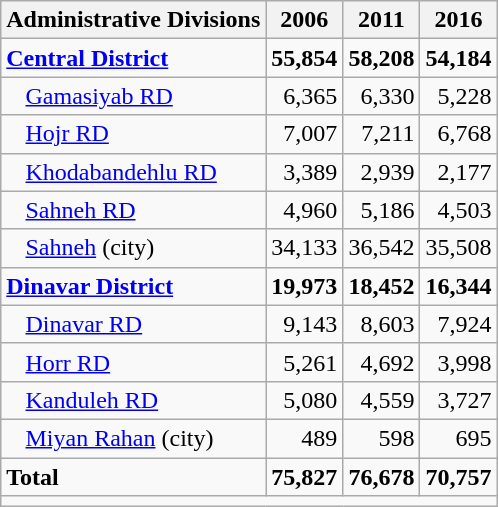<table class="wikitable">
<tr>
<th>Administrative Divisions</th>
<th>2006</th>
<th>2011</th>
<th>2016</th>
</tr>
<tr>
<td><strong><a href='#'>Central District</a></strong></td>
<td style="text-align: right;"><strong>55,854</strong></td>
<td style="text-align: right;"><strong>58,208</strong></td>
<td style="text-align: right;"><strong>54,184</strong></td>
</tr>
<tr>
<td style="padding-left: 1em;"><a href='#'>Gamasiyab RD</a></td>
<td style="text-align: right;">6,365</td>
<td style="text-align: right;">6,330</td>
<td style="text-align: right;">5,228</td>
</tr>
<tr>
<td style="padding-left: 1em;"><a href='#'>Hojr RD</a></td>
<td style="text-align: right;">7,007</td>
<td style="text-align: right;">7,211</td>
<td style="text-align: right;">6,768</td>
</tr>
<tr>
<td style="padding-left: 1em;"><a href='#'>Khodabandehlu RD</a></td>
<td style="text-align: right;">3,389</td>
<td style="text-align: right;">2,939</td>
<td style="text-align: right;">2,177</td>
</tr>
<tr>
<td style="padding-left: 1em;"><a href='#'>Sahneh RD</a></td>
<td style="text-align: right;">4,960</td>
<td style="text-align: right;">5,186</td>
<td style="text-align: right;">4,503</td>
</tr>
<tr>
<td style="padding-left: 1em;"><a href='#'>Sahneh</a> (city)</td>
<td style="text-align: right;">34,133</td>
<td style="text-align: right;">36,542</td>
<td style="text-align: right;">35,508</td>
</tr>
<tr>
<td><strong><a href='#'>Dinavar District</a></strong></td>
<td style="text-align: right;"><strong>19,973</strong></td>
<td style="text-align: right;"><strong>18,452</strong></td>
<td style="text-align: right;"><strong>16,344</strong></td>
</tr>
<tr>
<td style="padding-left: 1em;"><a href='#'>Dinavar RD</a></td>
<td style="text-align: right;">9,143</td>
<td style="text-align: right;">8,603</td>
<td style="text-align: right;">7,924</td>
</tr>
<tr>
<td style="padding-left: 1em;"><a href='#'>Horr RD</a></td>
<td style="text-align: right;">5,261</td>
<td style="text-align: right;">4,692</td>
<td style="text-align: right;">3,998</td>
</tr>
<tr>
<td style="padding-left: 1em;"><a href='#'>Kanduleh RD</a></td>
<td style="text-align: right;">5,080</td>
<td style="text-align: right;">4,559</td>
<td style="text-align: right;">3,727</td>
</tr>
<tr>
<td style="padding-left: 1em;"><a href='#'>Miyan Rahan</a> (city)</td>
<td style="text-align: right;">489</td>
<td style="text-align: right;">598</td>
<td style="text-align: right;">695</td>
</tr>
<tr>
<td><strong>Total</strong></td>
<td style="text-align: right;"><strong>75,827</strong></td>
<td style="text-align: right;"><strong>76,678</strong></td>
<td style="text-align: right;"><strong>70,757</strong></td>
</tr>
<tr>
<td colspan=4></td>
</tr>
</table>
